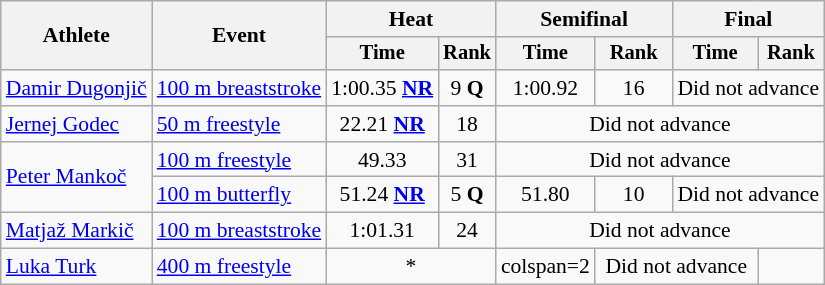<table class=wikitable style="font-size:90%">
<tr>
<th rowspan="2">Athlete</th>
<th rowspan="2">Event</th>
<th colspan="2">Heat</th>
<th colspan="2">Semifinal</th>
<th colspan="2">Final</th>
</tr>
<tr style="font-size:95%">
<th>Time</th>
<th>Rank</th>
<th>Time</th>
<th>Rank</th>
<th>Time</th>
<th>Rank</th>
</tr>
<tr align=center>
<td align=left><a href='#'>Damir Dugonjič</a></td>
<td align=left><a href='#'>100 m breaststroke</a></td>
<td>1:00.35 <strong><a href='#'>NR</a></strong></td>
<td>9 <strong>Q</strong></td>
<td>1:00.92</td>
<td>16</td>
<td colspan=2>Did not advance</td>
</tr>
<tr align=center>
<td align=left><a href='#'>Jernej Godec</a></td>
<td align=left><a href='#'>50 m freestyle</a></td>
<td>22.21 <strong><a href='#'>NR</a></strong></td>
<td>18</td>
<td colspan=4>Did not advance</td>
</tr>
<tr align=center>
<td align=left rowspan=2><a href='#'>Peter Mankoč</a></td>
<td align=left><a href='#'>100 m freestyle</a></td>
<td>49.33</td>
<td>31</td>
<td colspan=4>Did not advance</td>
</tr>
<tr align=center>
<td align=left><a href='#'>100 m butterfly</a></td>
<td>51.24 <strong><a href='#'>NR</a></strong></td>
<td>5 <strong>Q</strong></td>
<td>51.80</td>
<td>10</td>
<td colspan=2>Did not advance</td>
</tr>
<tr align=center>
<td align=left><a href='#'>Matjaž Markič</a></td>
<td align=left><a href='#'>100 m breaststroke</a></td>
<td>1:01.31</td>
<td>24</td>
<td colspan=4>Did not advance</td>
</tr>
<tr align=center>
<td align=left><a href='#'>Luka Turk</a></td>
<td align=left><a href='#'>400 m freestyle</a></td>
<td colspan=2>*</td>
<td>colspan=2 </td>
<td colspan=2>Did not advance</td>
</tr>
</table>
